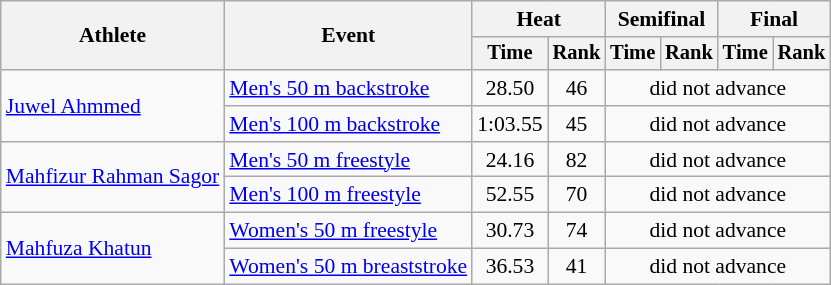<table class=wikitable style="font-size:90%">
<tr>
<th rowspan="2">Athlete</th>
<th rowspan="2">Event</th>
<th colspan="2">Heat</th>
<th colspan="2">Semifinal</th>
<th colspan="2">Final</th>
</tr>
<tr style="font-size:95%">
<th>Time</th>
<th>Rank</th>
<th>Time</th>
<th>Rank</th>
<th>Time</th>
<th>Rank</th>
</tr>
<tr align=center>
<td align=left rowspan=2><a href='#'>Juwel Ahmmed</a></td>
<td align=left><a href='#'>Men's 50 m backstroke</a></td>
<td>28.50</td>
<td>46</td>
<td colspan=4>did not advance</td>
</tr>
<tr align=center>
<td align=left><a href='#'>Men's 100 m backstroke</a></td>
<td>1:03.55</td>
<td>45</td>
<td colspan=4>did not advance</td>
</tr>
<tr align=center>
<td align=left rowspan=2><a href='#'>Mahfizur Rahman Sagor</a></td>
<td align=left><a href='#'>Men's 50 m freestyle</a></td>
<td>24.16</td>
<td>82</td>
<td colspan=4>did not advance</td>
</tr>
<tr align=center>
<td align=left><a href='#'>Men's 100 m freestyle</a></td>
<td>52.55</td>
<td>70</td>
<td colspan=4>did not advance</td>
</tr>
<tr align=center>
<td align=left rowspan=2><a href='#'>Mahfuza Khatun</a></td>
<td align=left><a href='#'>Women's 50 m freestyle</a></td>
<td>30.73</td>
<td>74</td>
<td colspan=4>did not advance</td>
</tr>
<tr align=center>
<td align=left><a href='#'>Women's 50 m breaststroke</a></td>
<td>36.53</td>
<td>41</td>
<td colspan=4>did not advance</td>
</tr>
</table>
